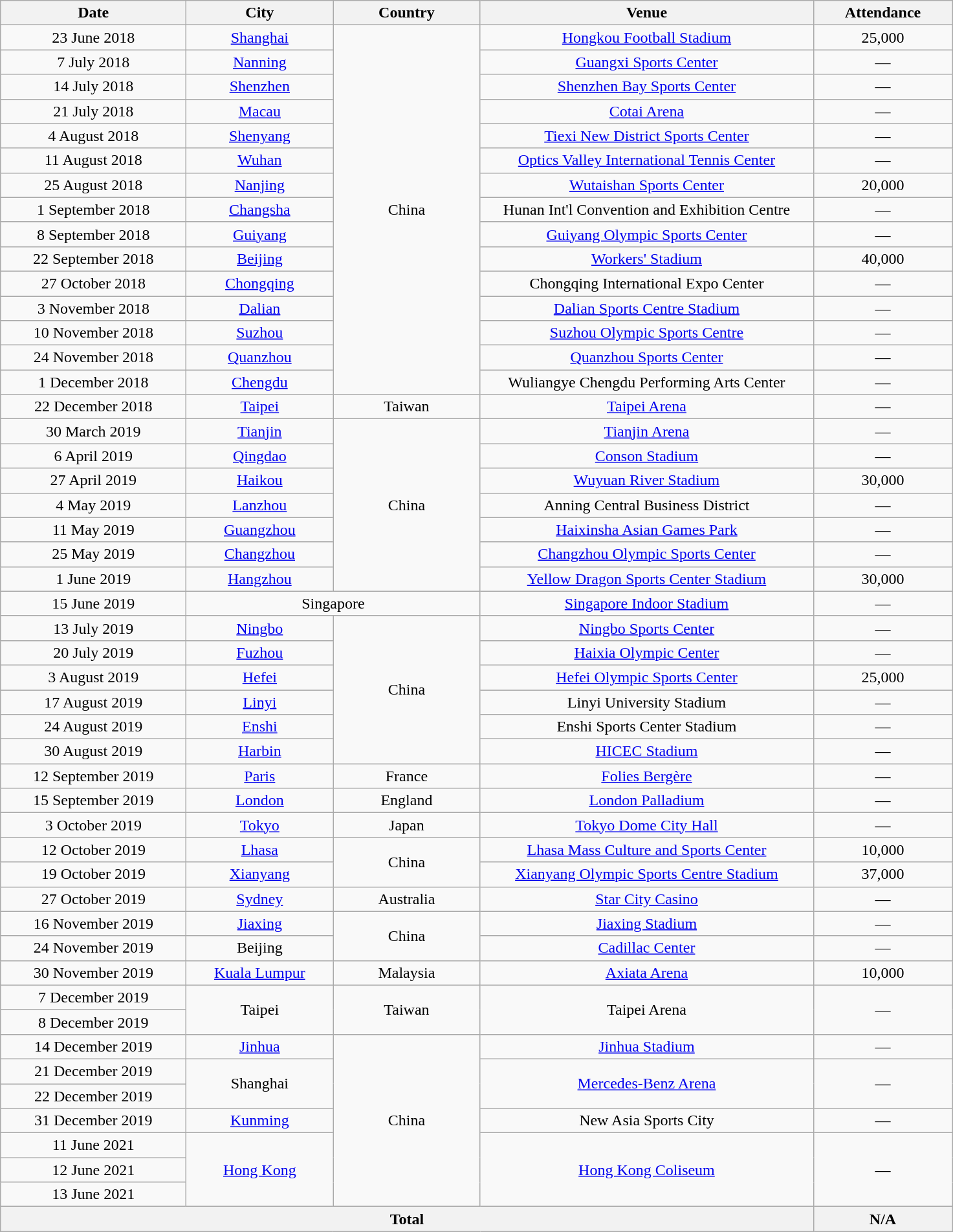<table class="wikitable plainrowheaders" style="text-align:center;">
<tr>
<th scope="col" style="width:11.5em;">Date</th>
<th scope="col" style="width:9em;">City</th>
<th scope="col" style="width:9em;">Country</th>
<th scope="col" style="width:21em;">Venue</th>
<th scope="col" style="width:8.5em;">Attendance</th>
</tr>
<tr>
<td>23 June 2018</td>
<td><a href='#'>Shanghai</a></td>
<td rowspan="15">China</td>
<td><a href='#'>Hongkou Football Stadium</a></td>
<td>25,000</td>
</tr>
<tr>
<td>7 July 2018</td>
<td><a href='#'>Nanning</a></td>
<td><a href='#'>Guangxi Sports Center</a></td>
<td>—</td>
</tr>
<tr>
<td>14 July 2018</td>
<td><a href='#'>Shenzhen</a></td>
<td><a href='#'>Shenzhen Bay Sports Center</a></td>
<td>—</td>
</tr>
<tr>
<td>21 July 2018</td>
<td><a href='#'>Macau</a></td>
<td><a href='#'>Cotai Arena</a></td>
<td>—</td>
</tr>
<tr>
<td>4 August 2018</td>
<td><a href='#'>Shenyang</a></td>
<td><a href='#'>Tiexi New District Sports Center</a></td>
<td>—</td>
</tr>
<tr>
<td>11 August 2018</td>
<td><a href='#'>Wuhan</a></td>
<td><a href='#'>Optics Valley International Tennis Center</a></td>
<td>—</td>
</tr>
<tr>
<td>25 August 2018</td>
<td><a href='#'>Nanjing</a></td>
<td><a href='#'>Wutaishan Sports Center</a></td>
<td>20,000</td>
</tr>
<tr>
<td>1 September 2018</td>
<td><a href='#'>Changsha</a></td>
<td>Hunan Int'l Convention and Exhibition Centre</td>
<td>—</td>
</tr>
<tr>
<td>8 September 2018</td>
<td><a href='#'>Guiyang</a></td>
<td><a href='#'>Guiyang Olympic Sports Center</a></td>
<td>—</td>
</tr>
<tr>
<td>22 September 2018</td>
<td><a href='#'>Beijing</a></td>
<td><a href='#'>Workers' Stadium</a></td>
<td>40,000</td>
</tr>
<tr>
<td>27 October 2018</td>
<td><a href='#'>Chongqing</a></td>
<td>Chongqing International Expo Center</td>
<td>—</td>
</tr>
<tr>
<td>3 November 2018</td>
<td><a href='#'>Dalian</a></td>
<td><a href='#'>Dalian Sports Centre Stadium</a></td>
<td>—</td>
</tr>
<tr>
<td>10 November 2018</td>
<td><a href='#'>Suzhou</a></td>
<td><a href='#'>Suzhou Olympic Sports Centre</a></td>
<td>—</td>
</tr>
<tr>
<td>24 November 2018</td>
<td><a href='#'>Quanzhou</a></td>
<td><a href='#'>Quanzhou Sports Center</a></td>
<td>—</td>
</tr>
<tr>
<td>1 December 2018</td>
<td><a href='#'>Chengdu</a></td>
<td>Wuliangye Chengdu Performing Arts Center</td>
<td>—</td>
</tr>
<tr>
<td>22 December 2018</td>
<td><a href='#'>Taipei</a></td>
<td>Taiwan</td>
<td><a href='#'>Taipei Arena</a></td>
<td>—</td>
</tr>
<tr>
<td>30 March 2019</td>
<td><a href='#'>Tianjin</a></td>
<td rowspan="7">China</td>
<td><a href='#'>Tianjin Arena</a></td>
<td>—</td>
</tr>
<tr>
<td>6 April 2019</td>
<td><a href='#'>Qingdao</a></td>
<td><a href='#'>Conson Stadium</a></td>
<td>—</td>
</tr>
<tr>
<td>27 April 2019</td>
<td><a href='#'>Haikou</a></td>
<td><a href='#'>Wuyuan River Stadium</a></td>
<td>30,000</td>
</tr>
<tr>
<td>4 May 2019</td>
<td><a href='#'>Lanzhou</a></td>
<td>Anning Central Business District</td>
<td>—</td>
</tr>
<tr>
<td>11 May 2019</td>
<td><a href='#'>Guangzhou</a></td>
<td><a href='#'>Haixinsha Asian Games Park</a></td>
<td>—</td>
</tr>
<tr>
<td>25 May 2019</td>
<td><a href='#'>Changzhou</a></td>
<td><a href='#'>Changzhou Olympic Sports Center</a></td>
<td>—</td>
</tr>
<tr>
<td>1 June 2019</td>
<td><a href='#'>Hangzhou</a></td>
<td><a href='#'>Yellow Dragon Sports Center Stadium</a></td>
<td>30,000</td>
</tr>
<tr>
<td>15 June 2019</td>
<td colspan="2">Singapore</td>
<td><a href='#'>Singapore Indoor Stadium</a></td>
<td>—</td>
</tr>
<tr>
<td>13 July 2019</td>
<td><a href='#'>Ningbo</a></td>
<td rowspan="6">China</td>
<td><a href='#'>Ningbo Sports Center</a></td>
<td>—</td>
</tr>
<tr>
<td>20 July 2019</td>
<td><a href='#'>Fuzhou</a></td>
<td><a href='#'>Haixia Olympic Center</a></td>
<td>—</td>
</tr>
<tr>
<td>3 August 2019</td>
<td><a href='#'>Hefei</a></td>
<td><a href='#'>Hefei Olympic Sports Center</a></td>
<td>25,000</td>
</tr>
<tr>
<td>17 August 2019</td>
<td><a href='#'>Linyi</a></td>
<td>Linyi University Stadium</td>
<td>—</td>
</tr>
<tr>
<td>24 August 2019</td>
<td><a href='#'>Enshi</a></td>
<td>Enshi Sports Center Stadium</td>
<td>—</td>
</tr>
<tr>
<td>30 August 2019</td>
<td><a href='#'>Harbin</a></td>
<td><a href='#'>HICEC Stadium</a></td>
<td>—</td>
</tr>
<tr>
<td>12 September 2019</td>
<td><a href='#'>Paris</a></td>
<td>France</td>
<td><a href='#'>Folies Bergère</a></td>
<td>—</td>
</tr>
<tr>
<td>15 September 2019</td>
<td><a href='#'>London</a></td>
<td>England</td>
<td><a href='#'>London Palladium</a></td>
<td>—</td>
</tr>
<tr>
<td>3 October 2019</td>
<td><a href='#'>Tokyo</a></td>
<td>Japan</td>
<td><a href='#'>Tokyo Dome City Hall</a></td>
<td>—</td>
</tr>
<tr>
<td>12 October 2019</td>
<td><a href='#'>Lhasa</a></td>
<td rowspan="2">China</td>
<td><a href='#'>Lhasa Mass Culture and Sports Center</a></td>
<td>10,000</td>
</tr>
<tr>
<td>19 October 2019</td>
<td><a href='#'>Xianyang</a></td>
<td><a href='#'>Xianyang Olympic Sports Centre Stadium</a></td>
<td>37,000</td>
</tr>
<tr>
<td>27 October 2019</td>
<td><a href='#'>Sydney</a></td>
<td>Australia</td>
<td><a href='#'>Star City Casino</a></td>
<td>—</td>
</tr>
<tr>
<td>16 November 2019</td>
<td><a href='#'>Jiaxing</a></td>
<td rowspan="2">China</td>
<td><a href='#'>Jiaxing Stadium</a></td>
<td>—</td>
</tr>
<tr>
<td>24 November 2019</td>
<td>Beijing</td>
<td><a href='#'>Cadillac Center</a></td>
<td>—</td>
</tr>
<tr>
<td>30 November 2019</td>
<td><a href='#'>Kuala Lumpur</a></td>
<td>Malaysia</td>
<td><a href='#'>Axiata Arena</a></td>
<td>10,000</td>
</tr>
<tr>
<td>7 December 2019</td>
<td rowspan="2">Taipei</td>
<td rowspan="2">Taiwan</td>
<td rowspan="2">Taipei Arena</td>
<td rowspan="2">—</td>
</tr>
<tr>
<td>8 December 2019</td>
</tr>
<tr>
<td>14 December 2019</td>
<td><a href='#'>Jinhua</a></td>
<td rowspan="7">China</td>
<td><a href='#'>Jinhua Stadium</a></td>
<td>—</td>
</tr>
<tr>
<td>21 December 2019</td>
<td rowspan="2">Shanghai</td>
<td rowspan="2"><a href='#'>Mercedes-Benz Arena</a></td>
<td rowspan="2">—</td>
</tr>
<tr>
<td>22 December 2019</td>
</tr>
<tr>
<td>31 December 2019</td>
<td><a href='#'>Kunming</a></td>
<td>New Asia Sports City</td>
<td>—</td>
</tr>
<tr>
<td>11 June 2021</td>
<td rowspan="3"><a href='#'>Hong Kong</a></td>
<td rowspan="3"><a href='#'>Hong Kong Coliseum</a></td>
<td rowspan="3">—</td>
</tr>
<tr>
<td>12 June 2021</td>
</tr>
<tr>
<td>13 June 2021</td>
</tr>
<tr>
<th colspan="4">Total</th>
<th>N/A</th>
</tr>
</table>
